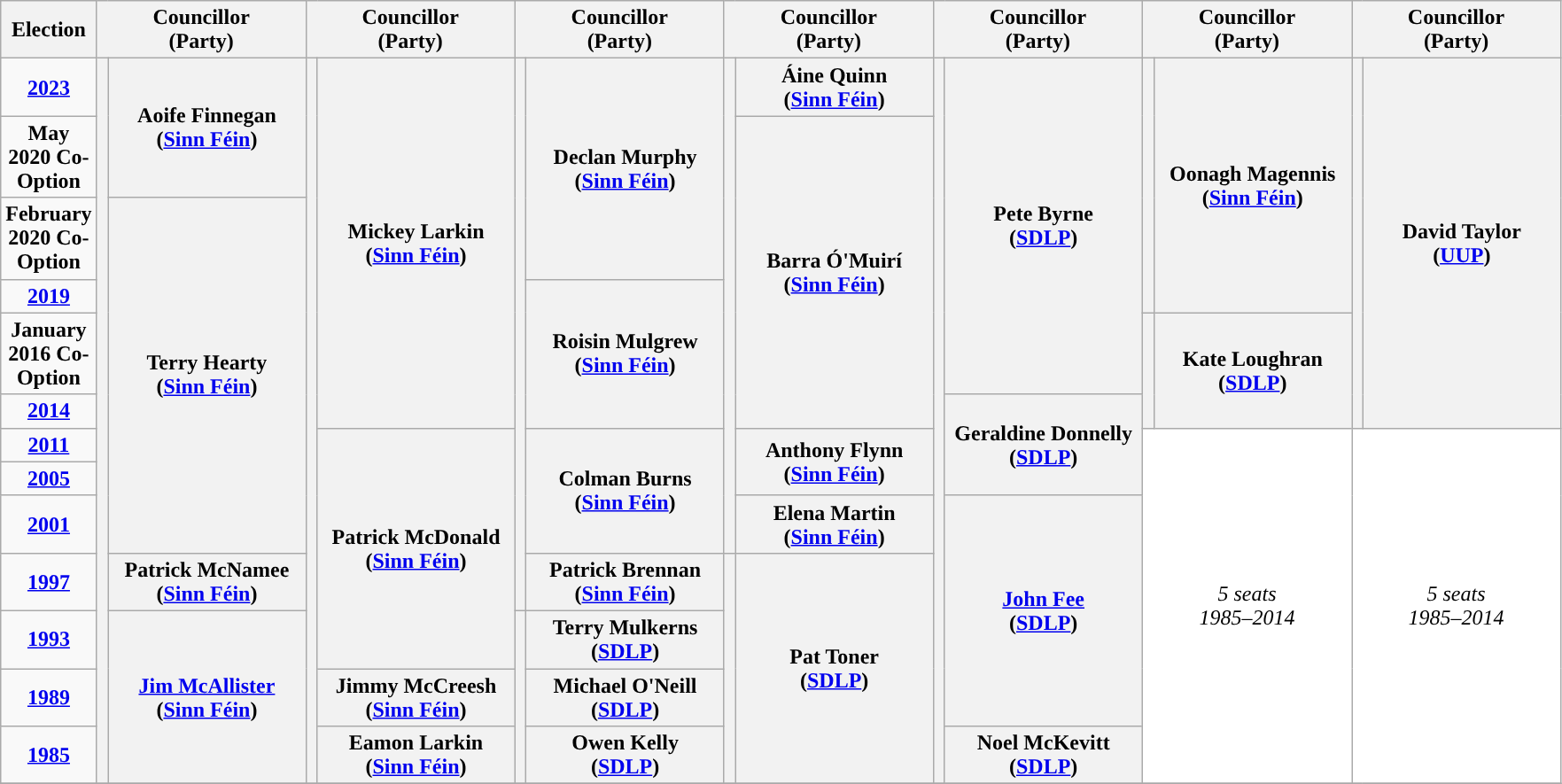<table class="wikitable" style="text-align:center">
<tr>
<th scope="col" width="50">Election</th>
<th scope="col" width="150" colspan = "2">Councillor<br> (Party)</th>
<th scope="col" width="150" colspan = "2">Councillor<br> (Party)</th>
<th scope="col" width="150" colspan = "2">Councillor<br> (Party)</th>
<th scope="col" width="150" colspan = "2">Councillor<br> (Party)</th>
<th scope="col" width="150" colspan = "2">Councillor<br> (Party)</th>
<th scope="col" width="150" colspan = "2">Councillor<br> (Party)</th>
<th scope="col" width="150" colspan = "2">Councillor<br> (Party)</th>
</tr>
<tr>
<td><strong><a href='#'>2023</a></strong></td>
<th rowspan="13" width="1" style="background-color: "></th>
<th rowspan = "2">Aoife Finnegan <br> (<a href='#'>Sinn Féin</a>)</th>
<th rowspan="13" width="1" style="background-color: "></th>
<th rowspan = "6">Mickey Larkin <br> (<a href='#'>Sinn Féin</a>)</th>
<th rowspan="10" width="1" style="background-color: "></th>
<th rowspan = "3">Declan Murphy <br> (<a href='#'>Sinn Féin</a>)</th>
<th rowspan="9" width="1" style="background-color: "></th>
<th rowspan = "1">Áine Quinn <br> (<a href='#'>Sinn Féin</a>)</th>
<th rowspan="13" width="1" style="background-color: "></th>
<th rowspan = "5">Pete Byrne <br> (<a href='#'>SDLP</a>)</th>
<th rowspan="4" width="1" style="background-color: "></th>
<th rowspan = "4">Oonagh Magennis <br> (<a href='#'>Sinn Féin</a>)</th>
<th rowspan="6" width="1" style="background-color: "></th>
<th rowspan = "6">David Taylor <br> (<a href='#'>UUP</a>)</th>
</tr>
<tr>
<td><strong>May 2020 Co-Option</strong></td>
<th rowspan = "5">Barra Ó'Muirí <br> (<a href='#'>Sinn Féin</a>)</th>
</tr>
<tr>
<td><strong>February 2020 Co-Option</strong></td>
<th rowspan = "7">Terry Hearty <br> (<a href='#'>Sinn Féin</a>)</th>
</tr>
<tr>
<td><strong><a href='#'>2019</a></strong></td>
<th rowspan = "3">Roisin Mulgrew <br> (<a href='#'>Sinn Féin</a>)</th>
</tr>
<tr>
<td><strong>January 2016 Co-Option</strong></td>
<th rowspan="2" width="1" style="background-color: "></th>
<th rowspan = "2">Kate Loughran <br> (<a href='#'>SDLP</a>)</th>
</tr>
<tr>
<td><strong><a href='#'>2014</a></strong></td>
<th rowspan = "3">Geraldine Donnelly <br> (<a href='#'>SDLP</a>)</th>
</tr>
<tr>
<td><strong><a href='#'>2011</a></strong></td>
<th rowspan = "5">Patrick McDonald <br> (<a href='#'>Sinn Féin</a>)</th>
<th rowspan = "3">Colman Burns <br> (<a href='#'>Sinn Féin</a>)</th>
<th rowspan = "2">Anthony Flynn <br> (<a href='#'>Sinn Féin</a>)</th>
<td colspan="2" rowspan="7" style="background-color:#FFFFFF"><em>5 seats<br>1985–2014</em></td>
<td colspan="2" rowspan="7" style="background-color:#FFFFFF"><em>5 seats<br>1985–2014</em></td>
</tr>
<tr>
<td><strong><a href='#'>2005</a></strong></td>
</tr>
<tr>
<td><strong><a href='#'>2001</a></strong></td>
<th rowspan = "1">Elena Martin <br> (<a href='#'>Sinn Féin</a>)</th>
<th rowspan = "4"><a href='#'>John Fee</a> <br> (<a href='#'>SDLP</a>)</th>
</tr>
<tr>
<td><strong><a href='#'>1997</a></strong></td>
<th rowspan = "1">Patrick McNamee <br> (<a href='#'>Sinn Féin</a>)</th>
<th rowspan = "1">Patrick Brennan <br> (<a href='#'>Sinn Féin</a>)</th>
<th rowspan="4" width="1" style="background-color: "></th>
<th rowspan = "4">Pat Toner <br> (<a href='#'>SDLP</a>)</th>
</tr>
<tr>
<td><strong><a href='#'>1993</a></strong></td>
<th rowspan = "3"><a href='#'>Jim McAllister</a> <br> (<a href='#'>Sinn Féin</a>)</th>
<th rowspan="3" width="1" style="background-color: "></th>
<th rowspan = "1">Terry Mulkerns <br> (<a href='#'>SDLP</a>)</th>
</tr>
<tr>
<td><strong><a href='#'>1989</a></strong></td>
<th rowspan = "1">Jimmy McCreesh <br> (<a href='#'>Sinn Féin</a>)</th>
<th rowspan = "1">Michael O'Neill <br> (<a href='#'>SDLP</a>)</th>
</tr>
<tr>
<td><strong><a href='#'>1985</a></strong></td>
<th rowspan = "1">Eamon Larkin <br> (<a href='#'>Sinn Féin</a>)</th>
<th rowspan = "1">Owen Kelly <br> (<a href='#'>SDLP</a>)</th>
<th rowspan = "1">Noel McKevitt <br> (<a href='#'>SDLP</a>)</th>
</tr>
<tr>
</tr>
</table>
